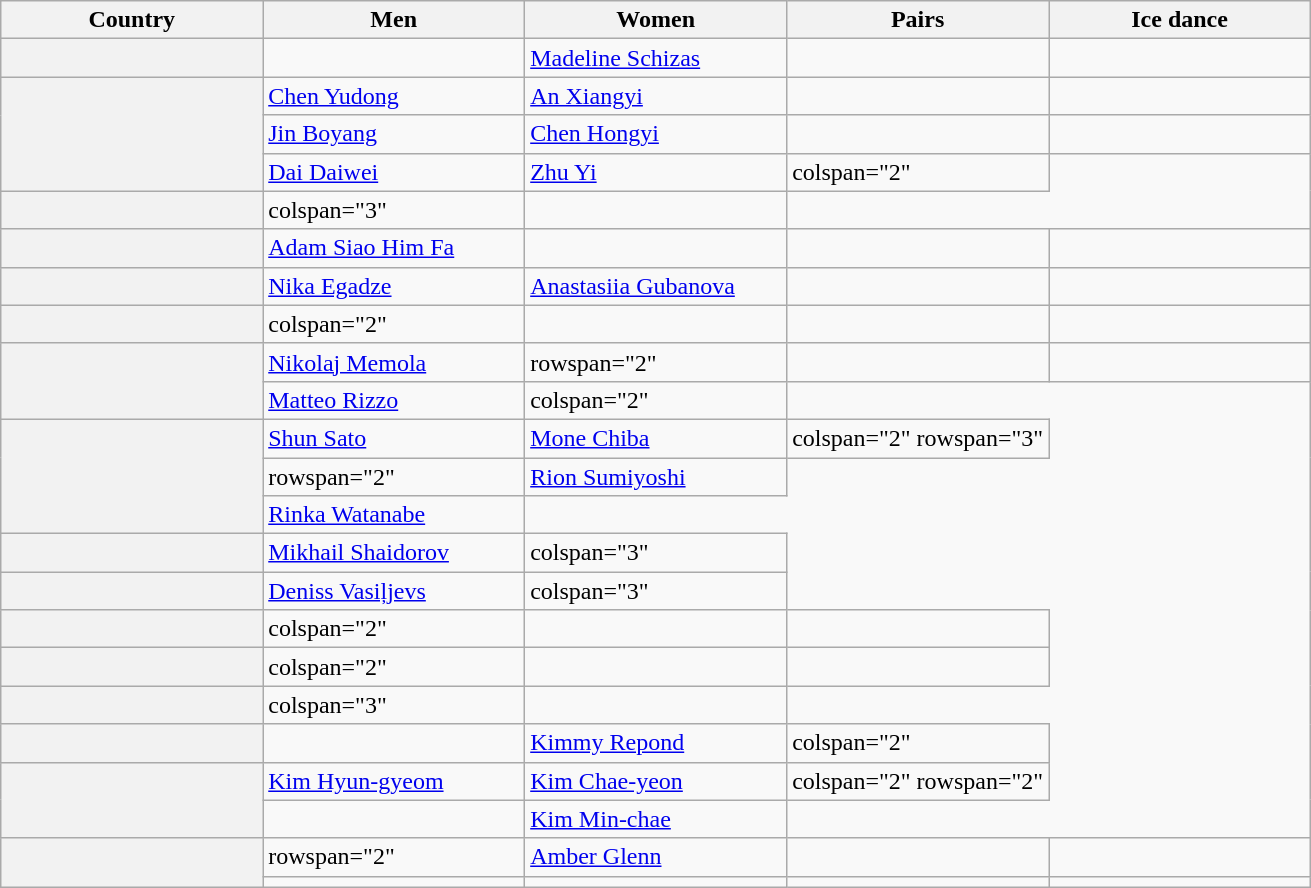<table class="wikitable unsortable" style="text-align:left;">
<tr>
<th scope="col" style="text-align:center; width:20%">Country</th>
<th scope="col" style="text-align:center; width:20%">Men</th>
<th scope="col" style="text-align:center; width:20%">Women</th>
<th scope="col" style="text-align:center; width:20%">Pairs</th>
<th scope="col" style="text-align:center; width:20%">Ice dance</th>
</tr>
<tr>
<th scope="row" style="text-align:left"></th>
<td></td>
<td><a href='#'>Madeline Schizas</a></td>
<td></td>
<td></td>
</tr>
<tr>
<th scope="row" style="text-align:left" rowspan="3"></th>
<td><a href='#'>Chen Yudong</a></td>
<td><a href='#'>An Xiangyi</a></td>
<td></td>
<td></td>
</tr>
<tr>
<td><a href='#'>Jin Boyang</a></td>
<td><a href='#'>Chen Hongyi</a></td>
<td></td>
<td></td>
</tr>
<tr>
<td><a href='#'>Dai Daiwei</a></td>
<td><a href='#'>Zhu Yi</a></td>
<td>colspan="2" </td>
</tr>
<tr>
<th scope="row" style="text-align:left"></th>
<td>colspan="3" </td>
<td></td>
</tr>
<tr>
<th scope="row" style="text-align:left"></th>
<td><a href='#'>Adam Siao Him Fa</a></td>
<td></td>
<td></td>
<td></td>
</tr>
<tr>
<th scope="row" style="text-align:left"></th>
<td><a href='#'>Nika Egadze</a></td>
<td><a href='#'>Anastasiia Gubanova</a></td>
<td></td>
<td></td>
</tr>
<tr>
<th scope="row" style="text-align:left"></th>
<td>colspan="2" </td>
<td></td>
<td></td>
</tr>
<tr>
<th scope="row" style="text-align:left" rowspan="2"></th>
<td><a href='#'>Nikolaj Memola</a></td>
<td>rowspan="2" </td>
<td></td>
<td></td>
</tr>
<tr>
<td><a href='#'>Matteo Rizzo</a></td>
<td>colspan="2" </td>
</tr>
<tr>
<th scope="row" style="text-align:left" rowspan="3"></th>
<td><a href='#'>Shun Sato</a></td>
<td><a href='#'>Mone Chiba</a></td>
<td>colspan="2" rowspan="3" </td>
</tr>
<tr>
<td>rowspan="2" </td>
<td><a href='#'>Rion Sumiyoshi</a></td>
</tr>
<tr>
<td><a href='#'>Rinka Watanabe</a></td>
</tr>
<tr>
<th scope="row" style="text-align:left"></th>
<td><a href='#'>Mikhail Shaidorov</a></td>
<td>colspan="3" </td>
</tr>
<tr>
<th scope="row" style="text-align:left"></th>
<td><a href='#'>Deniss Vasiļjevs</a></td>
<td>colspan="3" </td>
</tr>
<tr>
<th scope="row" style="text-align:left"></th>
<td>colspan="2" </td>
<td></td>
<td></td>
</tr>
<tr>
<th scope="row" style="text-align:left"></th>
<td>colspan="2" </td>
<td></td>
<td></td>
</tr>
<tr>
<th scope="row" style="text-align:left"></th>
<td>colspan="3" </td>
<td></td>
</tr>
<tr>
<th scope="row" style="text-align:left"></th>
<td></td>
<td><a href='#'>Kimmy Repond</a></td>
<td>colspan="2" </td>
</tr>
<tr>
<th rowspan="2" scope="row" style="text-align:left"></th>
<td><a href='#'>Kim Hyun-gyeom</a></td>
<td><a href='#'>Kim Chae-yeon</a></td>
<td>colspan="2" rowspan="2" </td>
</tr>
<tr>
<td></td>
<td><a href='#'>Kim Min-chae</a></td>
</tr>
<tr>
<th scope="row" style="text-align:left" rowspan="2"></th>
<td>rowspan="2" </td>
<td><a href='#'>Amber Glenn</a></td>
<td></td>
<td></td>
</tr>
<tr>
<td></td>
<td></td>
<td></td>
</tr>
</table>
